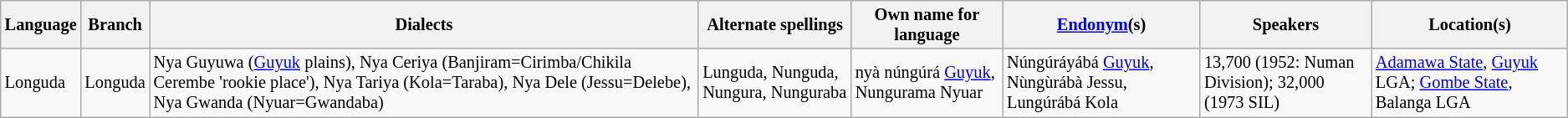<table class="wikitable" | style="font-size: 85%;" |>
<tr>
<th>Language</th>
<th>Branch</th>
<th>Dialects</th>
<th>Alternate spellings</th>
<th>Own name for language</th>
<th><a href='#'>Endonym</a>(s)</th>
<th>Speakers</th>
<th>Location(s)</th>
</tr>
<tr>
<td>Longuda</td>
<td>Longuda</td>
<td>Nya Guyuwa (<a href='#'>Guyuk</a> plains), Nya Ceriya (Banjiram=Cirimba/Chikila Cerembe 'rookie place'), Nya Tariya (Kola=Taraba), Nya Dele (Jessu=Delebe), Nya Gwanda (Nyuar=Gwandaba)</td>
<td>Lunguda, Nunguda, Nungura, Nunguraba</td>
<td>nyà núngúrá <a href='#'>Guyuk</a>, Nungurama Nyuar</td>
<td>Núngúráyábá <a href='#'>Guyuk</a>, Nùngùrábà Jessu, Lungúrábá Kola</td>
<td>13,700 (1952: Numan Division); 32,000 (1973 SIL)</td>
<td><a href='#'>Adamawa State</a>, <a href='#'>Guyuk</a> LGA; <a href='#'>Gombe State</a>, Balanga LGA</td>
</tr>
</table>
